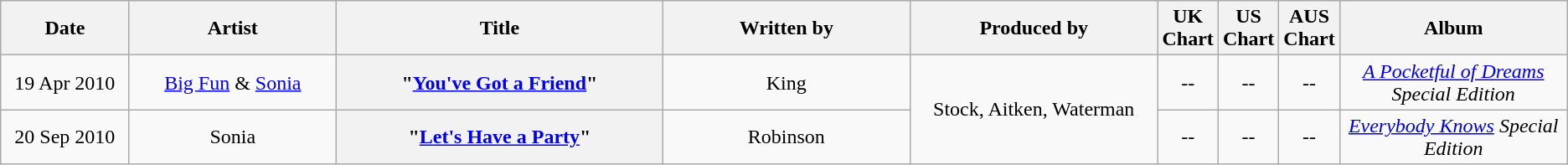<table class="wikitable plainrowheaders" style="text-align:center;">
<tr>
<th scope="col" style="width:6em;">Date</th>
<th scope="col" style="width:10em;">Artist</th>
<th scope="col" style="width:16em;">Title</th>
<th scope="col" style="width:12em;">Written by</th>
<th scope="col" style="width:12em;">Produced by</th>
<th scope="col" style="width:1em;">UK Chart</th>
<th scope="col" style="width:1em;">US Chart</th>
<th scope="col" style="width:1em;">AUS Chart</th>
<th scope="col" style="width:11em;">Album</th>
</tr>
<tr>
<td>19 Apr 2010</td>
<td><a href='#'>Big Fun</a> & <a href='#'>Sonia</a></td>
<th scope="row">"<a href='#'>You've Got a Friend</a>"</th>
<td>King</td>
<td rowspan="2">Stock, Aitken, Waterman</td>
<td>--</td>
<td>--</td>
<td>--</td>
<td><em><a href='#'>A Pocketful of Dreams</a> Special Edition</em></td>
</tr>
<tr>
<td>20 Sep 2010</td>
<td>Sonia</td>
<th scope="row">"<a href='#'>Let's Have a Party</a>"</th>
<td>Robinson</td>
<td>--</td>
<td>--</td>
<td>--</td>
<td><em><a href='#'>Everybody Knows</a> Special Edition</em></td>
</tr>
</table>
